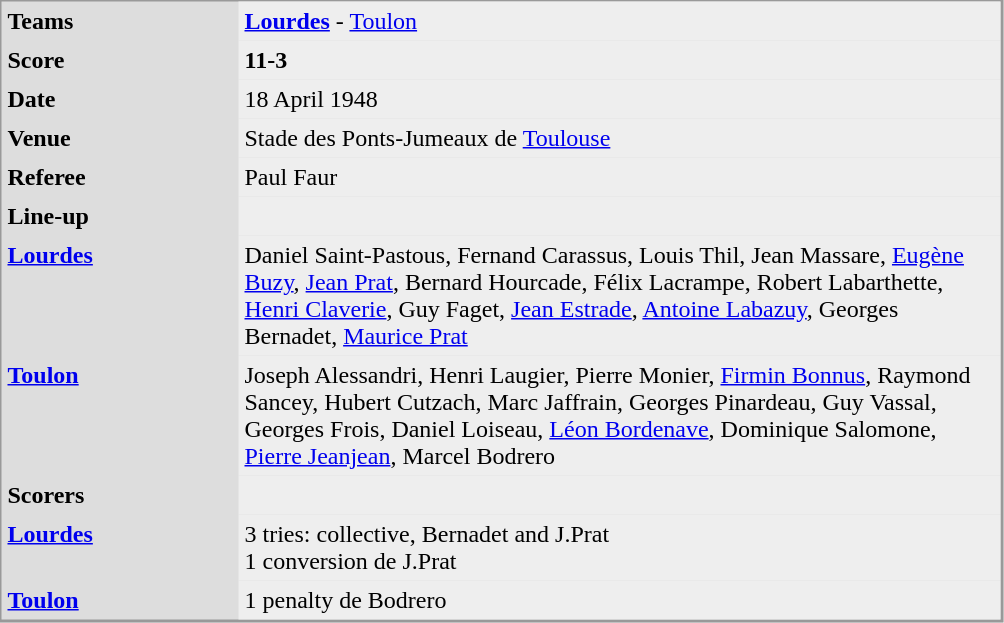<table align="left" cellpadding="4" cellspacing="0"  style="margin: 0 0 0 0; border: 1px solid #999; border-right-width: 2px; border-bottom-width: 2px; background-color: #DDDDDD">
<tr>
<td width="150" valign="top"><strong>Teams</strong></td>
<td width="500" bgcolor=#EEEEEE><strong><a href='#'>Lourdes</a></strong> - <a href='#'>Toulon</a></td>
</tr>
<tr>
<td valign="top"><strong>Score</strong></td>
<td bgcolor=#EEEEEE><strong>11-3</strong></td>
</tr>
<tr>
<td valign="top"><strong>Date</strong></td>
<td bgcolor=#EEEEEE>18 April 1948</td>
</tr>
<tr>
<td valign="top"><strong>Venue</strong></td>
<td bgcolor=#EEEEEE>Stade des Ponts-Jumeaux de <a href='#'>Toulouse</a></td>
</tr>
<tr>
<td valign="top"><strong>Referee</strong></td>
<td bgcolor=#EEEEEE>Paul Faur</td>
</tr>
<tr>
<td valign="top"><strong>Line-up</strong></td>
<td bgcolor=#EEEEEE></td>
</tr>
<tr>
<td valign="top"><strong><a href='#'>Lourdes</a> </strong></td>
<td bgcolor=#EEEEEE>Daniel Saint-Pastous, Fernand Carassus, Louis Thil, Jean Massare, <a href='#'>Eugène Buzy</a>, <a href='#'>Jean Prat</a>, Bernard Hourcade, Félix Lacrampe, Robert Labarthette, <a href='#'>Henri Claverie</a>, Guy Faget, <a href='#'>Jean Estrade</a>, <a href='#'>Antoine Labazuy</a>, Georges Bernadet, <a href='#'>Maurice Prat</a></td>
</tr>
<tr>
<td valign="top"><strong><a href='#'>Toulon</a></strong></td>
<td bgcolor=#EEEEEE>Joseph Alessandri, Henri Laugier, Pierre Monier, <a href='#'>Firmin Bonnus</a>, Raymond Sancey, Hubert Cutzach, Marc Jaffrain, Georges Pinardeau, Guy Vassal, Georges Frois, Daniel Loiseau, <a href='#'>Léon Bordenave</a>, Dominique Salomone, <a href='#'>Pierre Jeanjean</a>, Marcel Bodrero</td>
</tr>
<tr>
<td valign="top"><strong>Scorers</strong></td>
<td bgcolor=#EEEEEE></td>
</tr>
<tr>
<td valign="top"><strong><a href='#'>Lourdes</a> </strong></td>
<td bgcolor=#EEEEEE>3 tries: collective, Bernadet and J.Prat<br>1 conversion de J.Prat</td>
</tr>
<tr>
<td valign="top"><strong><a href='#'>Toulon</a></strong></td>
<td bgcolor=#EEEEEE>1 penalty de Bodrero</td>
</tr>
</table>
